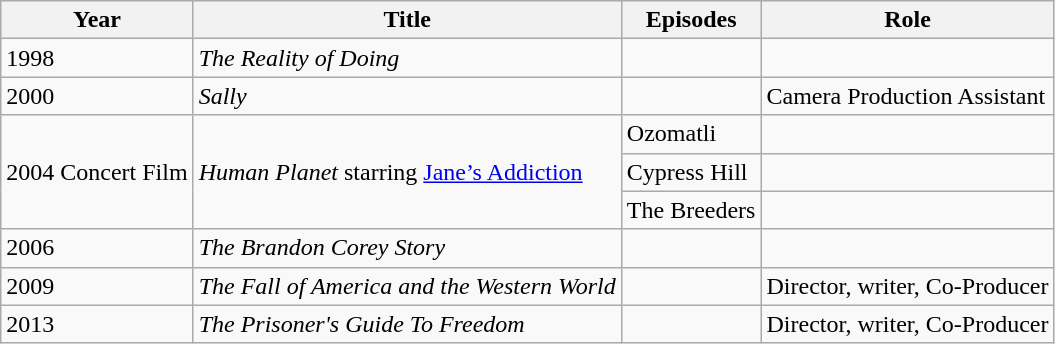<table class="wikitable">
<tr>
<th>Year</th>
<th>Title</th>
<th>Episodes</th>
<th>Role</th>
</tr>
<tr>
<td>1998</td>
<td><em>The Reality of Doing</em></td>
<td></td>
<td></td>
</tr>
<tr>
<td>2000</td>
<td><em>Sally</em></td>
<td></td>
<td>Camera Production Assistant</td>
</tr>
<tr>
<td rowspan="3">2004 Concert Film</td>
<td rowspan="3"><em>Human Planet</em> starring <a href='#'>Jane’s Addiction</a></td>
<td>Ozomatli</td>
<td></td>
</tr>
<tr>
<td>Cypress Hill</td>
<td></td>
</tr>
<tr>
<td>The Breeders</td>
<td></td>
</tr>
<tr>
<td>2006</td>
<td><em>The Brandon Corey Story</em></td>
<td></td>
<td></td>
</tr>
<tr>
<td>2009</td>
<td><em>The Fall of America and the Western World</em></td>
<td></td>
<td>Director, writer, Co-Producer</td>
</tr>
<tr>
<td>2013</td>
<td><em>The Prisoner's Guide To Freedom</em></td>
<td></td>
<td>Director, writer, Co-Producer</td>
</tr>
</table>
